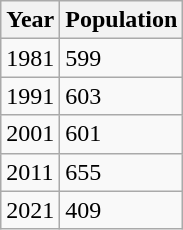<table class="wikitable">
<tr>
<th>Year</th>
<th>Population</th>
</tr>
<tr>
<td>1981</td>
<td>599</td>
</tr>
<tr>
<td>1991</td>
<td>603</td>
</tr>
<tr>
<td>2001</td>
<td>601</td>
</tr>
<tr>
<td>2011</td>
<td>655</td>
</tr>
<tr>
<td>2021</td>
<td>409</td>
</tr>
</table>
